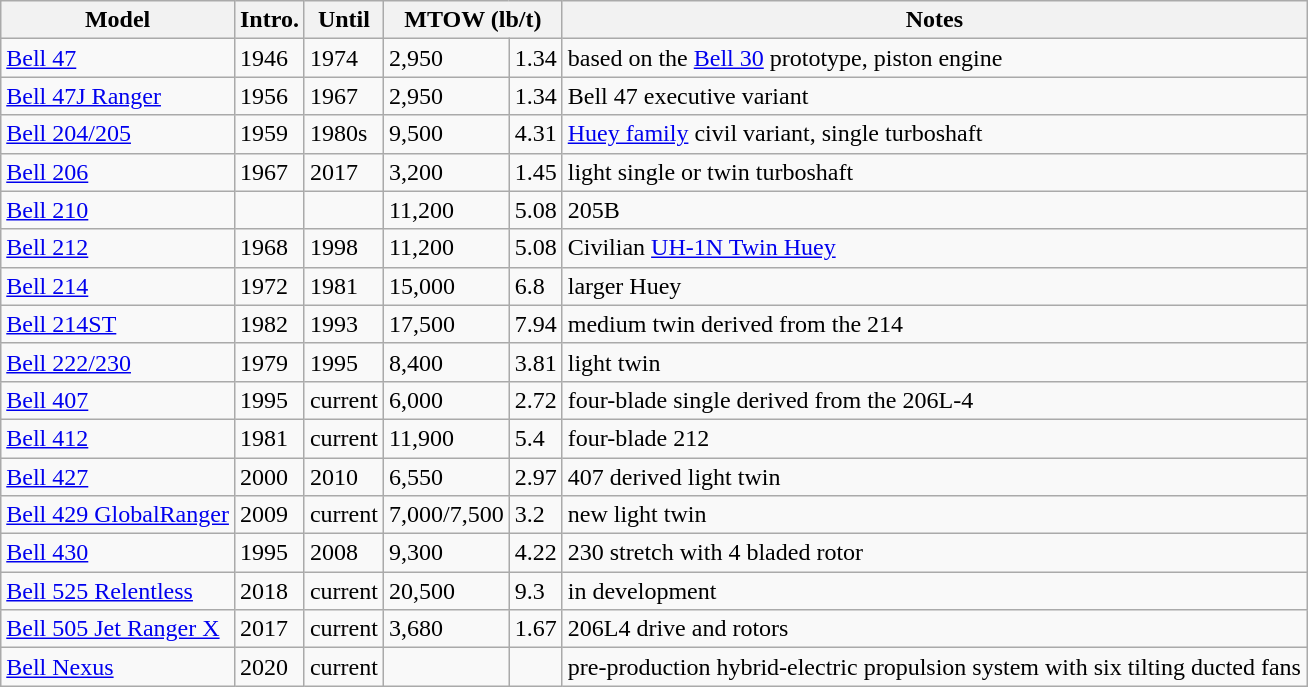<table class="wikitable sortable">
<tr>
<th>Model</th>
<th>Intro.</th>
<th>Until</th>
<th colspan= 2 data-sort-type="number">MTOW (lb/t)</th>
<th>Notes</th>
</tr>
<tr>
<td><a href='#'>Bell 47</a></td>
<td>1946</td>
<td>1974</td>
<td>2,950</td>
<td>1.34</td>
<td>based on the <a href='#'>Bell 30</a> prototype, piston engine</td>
</tr>
<tr>
<td><a href='#'>Bell 47J Ranger</a></td>
<td>1956</td>
<td>1967</td>
<td>2,950</td>
<td>1.34</td>
<td>Bell 47 executive variant</td>
</tr>
<tr>
<td><a href='#'>Bell 204/205</a></td>
<td>1959</td>
<td>1980s</td>
<td>9,500</td>
<td>4.31</td>
<td><a href='#'>Huey family</a> civil variant, single turboshaft</td>
</tr>
<tr>
<td><a href='#'>Bell 206</a></td>
<td>1967</td>
<td>2017</td>
<td>3,200</td>
<td>1.45</td>
<td>light single or twin turboshaft</td>
</tr>
<tr>
<td><a href='#'>Bell 210</a></td>
<td></td>
<td></td>
<td>11,200</td>
<td>5.08</td>
<td>205B</td>
</tr>
<tr>
<td><a href='#'>Bell 212</a></td>
<td>1968</td>
<td>1998</td>
<td>11,200</td>
<td>5.08</td>
<td>Civilian <a href='#'>UH-1N Twin Huey</a></td>
</tr>
<tr>
<td><a href='#'>Bell 214</a></td>
<td>1972</td>
<td>1981</td>
<td>15,000</td>
<td>6.8</td>
<td>larger Huey</td>
</tr>
<tr>
<td><a href='#'>Bell 214ST</a></td>
<td>1982</td>
<td>1993</td>
<td>17,500</td>
<td>7.94</td>
<td>medium twin derived from the 214</td>
</tr>
<tr>
<td><a href='#'>Bell 222/230</a></td>
<td>1979</td>
<td>1995</td>
<td>8,400</td>
<td>3.81</td>
<td>light twin</td>
</tr>
<tr>
<td><a href='#'>Bell 407</a></td>
<td>1995</td>
<td>current</td>
<td>6,000</td>
<td>2.72</td>
<td>four-blade single derived from the 206L-4</td>
</tr>
<tr>
<td><a href='#'>Bell 412</a></td>
<td>1981</td>
<td>current</td>
<td>11,900</td>
<td>5.4</td>
<td>four-blade 212</td>
</tr>
<tr>
<td><a href='#'>Bell 427</a></td>
<td>2000</td>
<td>2010</td>
<td>6,550</td>
<td>2.97</td>
<td>407 derived light twin</td>
</tr>
<tr>
<td><a href='#'>Bell 429 GlobalRanger</a></td>
<td>2009</td>
<td>current</td>
<td>7,000/7,500</td>
<td>3.2</td>
<td>new light twin</td>
</tr>
<tr>
<td><a href='#'>Bell 430</a></td>
<td>1995</td>
<td>2008</td>
<td>9,300</td>
<td>4.22</td>
<td>230 stretch with 4 bladed rotor</td>
</tr>
<tr>
<td><a href='#'>Bell 525 Relentless</a></td>
<td>2018</td>
<td>current</td>
<td>20,500</td>
<td>9.3</td>
<td>in development</td>
</tr>
<tr>
<td><a href='#'>Bell 505 Jet Ranger X</a></td>
<td>2017</td>
<td>current</td>
<td>3,680</td>
<td>1.67</td>
<td>206L4 drive and rotors</td>
</tr>
<tr>
<td><a href='#'>Bell Nexus</a></td>
<td>2020</td>
<td>current</td>
<td></td>
<td></td>
<td>pre-production hybrid-electric propulsion system with six tilting ducted fans</td>
</tr>
</table>
